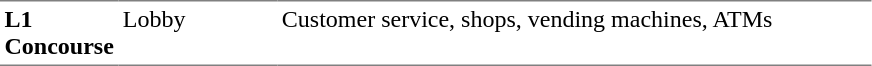<table table border=0 cellspacing=0 cellpadding=3>
<tr>
<td style="border-bottom:solid 1px gray; border-top:solid 1px gray;" valign=top width=50><strong>L1<br>Concourse</strong></td>
<td style="border-bottom:solid 1px gray; border-top:solid 1px gray;" valign=top width=100>Lobby</td>
<td style="border-bottom:solid 1px gray; border-top:solid 1px gray;" valign=top width=390>Customer service, shops, vending machines, ATMs</td>
</tr>
</table>
